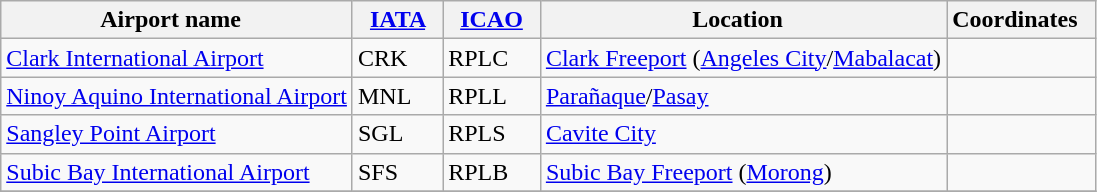<table class="wikitable sortable" style="width:auto;">
<tr>
<th width="*"><strong>Airport name</strong>  </th>
<th width="*">  <strong><a href='#'>IATA</a></strong>  </th>
<th width="*">  <strong><a href='#'>ICAO</a></strong>  </th>
<th width="*"><strong>Location</strong>  </th>
<th width="*"><strong>Coordinates</strong>  </th>
</tr>
<tr>
<td><a href='#'>Clark International Airport</a></td>
<td>CRK</td>
<td>RPLC</td>
<td><a href='#'>Clark Freeport</a> (<a href='#'>Angeles City</a>/<a href='#'>Mabalacat</a>)</td>
<td><small></small></td>
</tr>
<tr>
<td><a href='#'>Ninoy Aquino International Airport</a></td>
<td>MNL</td>
<td>RPLL</td>
<td><a href='#'>Parañaque</a>/<a href='#'>Pasay</a></td>
<td><small></small></td>
</tr>
<tr>
<td><a href='#'>Sangley Point Airport</a></td>
<td>SGL</td>
<td>RPLS</td>
<td><a href='#'>Cavite City</a></td>
<td><small></small></td>
</tr>
<tr>
<td><a href='#'>Subic Bay International Airport</a></td>
<td>SFS</td>
<td>RPLB</td>
<td><a href='#'>Subic Bay Freeport</a> (<a href='#'>Morong</a>)</td>
<td><small></small></td>
</tr>
<tr>
</tr>
</table>
